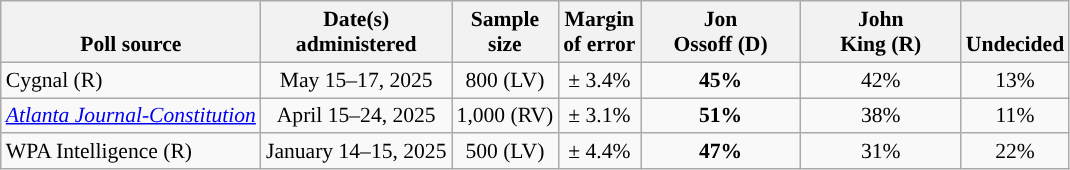<table class="wikitable" style="font-size:90%;text-align:center;">
<tr valign=bottom>
<th>Poll source</th>
<th>Date(s)<br>administered</th>
<th>Sample<br>size</th>
<th>Margin<br>of error</th>
<th style="width:100px;">Jon<br>Ossoff (D)</th>
<th style="width:100px;">John<br>King (R)</th>
<th>Undecided</th>
</tr>
<tr>
<td style="text-align:left;">Cygnal (R)</td>
<td>May 15–17, 2025</td>
<td>800 (LV)</td>
<td>± 3.4%</td>
<td style="background-color:"><strong>45%</strong></td>
<td>42%</td>
<td>13%</td>
</tr>
<tr>
<td style="text-align:left;"><em><a href='#'>Atlanta Journal-Constitution</a></em></td>
<td>April 15–24, 2025</td>
<td>1,000 (RV)</td>
<td>± 3.1%</td>
<td style="background-color:"><strong>51%</strong></td>
<td>38%</td>
<td>11%</td>
</tr>
<tr>
<td style="text-align:left;">WPA Intelligence (R)</td>
<td>January 14–15, 2025</td>
<td>500 (LV)</td>
<td>± 4.4%</td>
<td style="background-color:"><strong>47%</strong></td>
<td>31%</td>
<td>22%</td>
</tr>
</table>
